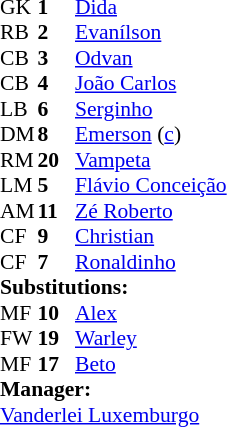<table style="font-size: 90%" cellspacing="0" cellpadding="0">
<tr>
<th width=25></th>
<th width=25></th>
</tr>
<tr>
<td>GK</td>
<td><strong>1</strong></td>
<td><a href='#'>Dida</a></td>
</tr>
<tr>
<td>RB</td>
<td><strong>2</strong></td>
<td><a href='#'>Evanílson</a></td>
</tr>
<tr>
<td>CB</td>
<td><strong>3</strong></td>
<td><a href='#'>Odvan</a></td>
</tr>
<tr>
<td>CB</td>
<td><strong>4</strong></td>
<td><a href='#'>João Carlos</a></td>
</tr>
<tr>
<td>LB</td>
<td><strong>6</strong></td>
<td><a href='#'>Serginho</a></td>
</tr>
<tr>
<td>DM</td>
<td><strong>8</strong></td>
<td><a href='#'>Emerson</a> (<a href='#'>c</a>)</td>
<td></td>
</tr>
<tr>
<td>RM</td>
<td><strong>20</strong></td>
<td><a href='#'>Vampeta</a></td>
<td></td>
</tr>
<tr>
<td>LM</td>
<td><strong>5</strong></td>
<td><a href='#'>Flávio Conceição</a></td>
<td></td>
<td></td>
</tr>
<tr>
<td>AM</td>
<td><strong>11</strong></td>
<td><a href='#'>Zé Roberto</a></td>
<td></td>
<td></td>
</tr>
<tr>
<td>CF</td>
<td><strong>9</strong></td>
<td><a href='#'>Christian</a></td>
<td></td>
<td></td>
</tr>
<tr>
<td>CF</td>
<td><strong>7</strong></td>
<td><a href='#'>Ronaldinho</a></td>
</tr>
<tr>
<td colspan=3><strong>Substitutions:</strong></td>
</tr>
<tr>
<td>MF</td>
<td><strong>10</strong></td>
<td><a href='#'>Alex</a></td>
<td></td>
<td></td>
</tr>
<tr>
<td>FW</td>
<td><strong>19</strong></td>
<td><a href='#'>Warley</a></td>
<td></td>
<td></td>
</tr>
<tr>
<td>MF</td>
<td><strong>17</strong></td>
<td><a href='#'>Beto</a></td>
<td></td>
<td></td>
</tr>
<tr>
<td colspan=3><strong>Manager:</strong></td>
</tr>
<tr>
<td colspan="4"><a href='#'>Vanderlei Luxemburgo</a></td>
</tr>
</table>
